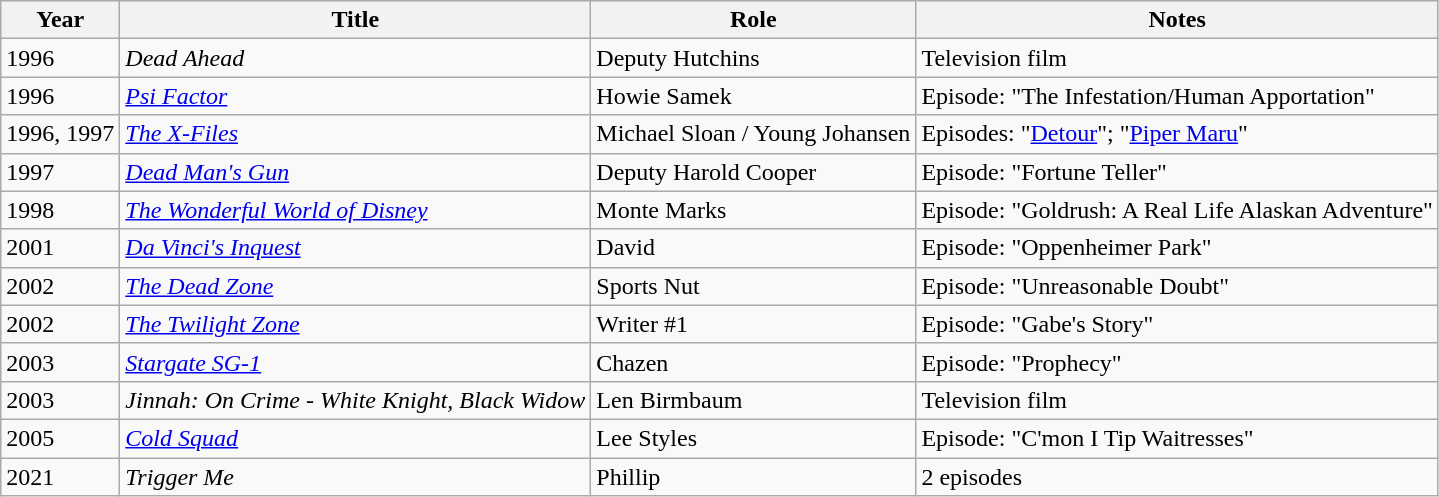<table class="wikitable sortable">
<tr>
<th>Year</th>
<th>Title</th>
<th>Role</th>
<th class="unsortable">Notes</th>
</tr>
<tr>
<td>1996</td>
<td><em>Dead Ahead</em></td>
<td>Deputy Hutchins</td>
<td>Television film</td>
</tr>
<tr>
<td>1996</td>
<td><em><a href='#'>Psi Factor</a></em></td>
<td>Howie Samek</td>
<td>Episode: "The Infestation/Human Apportation"</td>
</tr>
<tr>
<td>1996, 1997</td>
<td data-sort-value="X-Files, The"><em><a href='#'>The X-Files</a></em></td>
<td>Michael Sloan / Young Johansen</td>
<td>Episodes: "<a href='#'>Detour</a>"; "<a href='#'>Piper Maru</a>"</td>
</tr>
<tr>
<td>1997</td>
<td><em><a href='#'>Dead Man's Gun</a></em></td>
<td>Deputy Harold Cooper</td>
<td>Episode: "Fortune Teller"</td>
</tr>
<tr>
<td>1998</td>
<td data-sort-value="Wonderful World of Disney, The"><em><a href='#'>The Wonderful World of Disney</a></em></td>
<td>Monte Marks</td>
<td>Episode: "Goldrush: A Real Life Alaskan Adventure"</td>
</tr>
<tr>
<td>2001</td>
<td><em><a href='#'>Da Vinci's Inquest</a></em></td>
<td>David</td>
<td>Episode: "Oppenheimer Park"</td>
</tr>
<tr>
<td>2002</td>
<td data-sort-value="Dead Zone, The"><a href='#'><em>The Dead Zone</em></a></td>
<td>Sports Nut</td>
<td>Episode: "Unreasonable Doubt"</td>
</tr>
<tr>
<td>2002</td>
<td data-sort-value="Twilight Zone, The"><a href='#'><em>The Twilight Zone</em></a></td>
<td>Writer #1</td>
<td>Episode: "Gabe's Story"</td>
</tr>
<tr>
<td>2003</td>
<td><em><a href='#'>Stargate SG-1</a></em></td>
<td>Chazen</td>
<td>Episode: "Prophecy"</td>
</tr>
<tr>
<td>2003</td>
<td><em>Jinnah: On Crime - White Knight, Black Widow</em></td>
<td>Len Birmbaum</td>
<td>Television film</td>
</tr>
<tr>
<td>2005</td>
<td><em><a href='#'>Cold Squad</a></em></td>
<td>Lee Styles</td>
<td>Episode: "C'mon I Tip Waitresses"</td>
</tr>
<tr>
<td>2021</td>
<td><em>Trigger Me</em></td>
<td>Phillip</td>
<td>2 episodes</td>
</tr>
</table>
